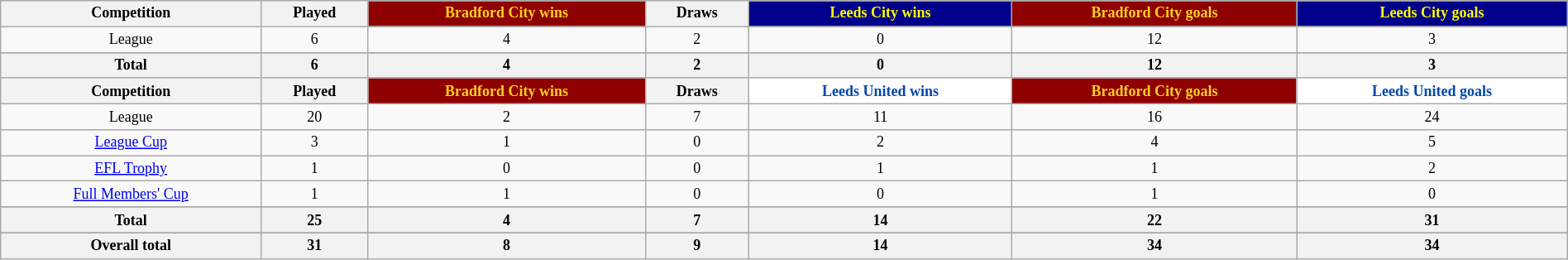<table class="wikitable" style="text-align: center; width: 100%; font-size: 12px">
<tr>
<th>Competition</th>
<th>Played</th>
<th style="background:#8f0000; color:#ffd021">Bradford City wins</th>
<th>Draws</th>
<th style="background:#00008B; color:#ffff00">Leeds City wins</th>
<th style="background:#8f0000; color:#ffd021">Bradford City goals</th>
<th style="background:#00008B; color:#ffff00">Leeds City goals</th>
</tr>
<tr>
<td>League</td>
<td>6</td>
<td>4</td>
<td>2</td>
<td>0</td>
<td>12</td>
<td>3</td>
</tr>
<tr>
</tr>
<tr class="sortbottom">
<th>Total</th>
<th>6</th>
<th>4</th>
<th>2</th>
<th>0</th>
<th>12</th>
<th>3</th>
</tr>
<tr>
<th>Competition</th>
<th>Played</th>
<th style="background:#8f0000; color:#ffd021">Bradford City wins</th>
<th>Draws</th>
<th style="background:#ffffff; color:#0047ab">Leeds United wins</th>
<th style="background:#8f0000; color:#ffd021">Bradford City goals</th>
<th style="background:#ffffff; color:#0047ab">Leeds United goals</th>
</tr>
<tr>
<td>League</td>
<td>20</td>
<td>2</td>
<td>7</td>
<td>11</td>
<td>16</td>
<td>24</td>
</tr>
<tr>
<td><a href='#'>League Cup</a></td>
<td>3</td>
<td>1</td>
<td>0</td>
<td>2</td>
<td>4</td>
<td>5</td>
</tr>
<tr>
<td><a href='#'>EFL Trophy</a></td>
<td>1</td>
<td>0</td>
<td>0</td>
<td>1</td>
<td>1</td>
<td>2</td>
</tr>
<tr>
<td><a href='#'>Full Members' Cup</a></td>
<td>1</td>
<td>1</td>
<td>0</td>
<td>0</td>
<td>1</td>
<td>0</td>
</tr>
<tr>
</tr>
<tr class="sortbottom">
<th>Total</th>
<th>25</th>
<th>4</th>
<th>7</th>
<th>14</th>
<th>22</th>
<th>31</th>
</tr>
<tr>
</tr>
<tr class="sortbottom">
<th>Overall total</th>
<th>31</th>
<th>8</th>
<th>9</th>
<th>14</th>
<th>34</th>
<th>34</th>
</tr>
</table>
